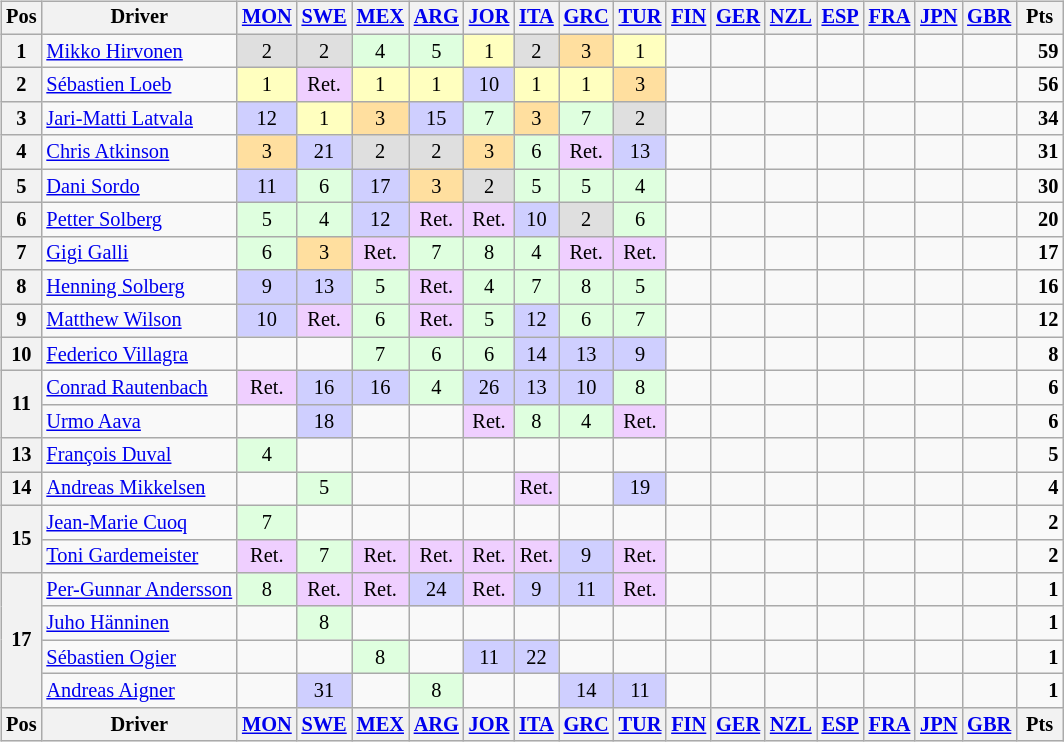<table>
<tr>
<td><br><table class="wikitable" style="font-size: 85%; text-align: center;">
<tr valign="top">
<th valign="middle">Pos</th>
<th valign="middle">Driver</th>
<th><a href='#'>MON</a><br></th>
<th><a href='#'>SWE</a><br></th>
<th><a href='#'>MEX</a><br></th>
<th><a href='#'>ARG</a><br></th>
<th><a href='#'>JOR</a><br></th>
<th><a href='#'>ITA</a><br></th>
<th><a href='#'>GRC</a><br></th>
<th><a href='#'>TUR</a><br></th>
<th><a href='#'>FIN</a><br></th>
<th><a href='#'>GER</a><br></th>
<th><a href='#'>NZL</a><br></th>
<th><a href='#'>ESP</a><br></th>
<th><a href='#'>FRA</a><br></th>
<th><a href='#'>JPN</a><br></th>
<th><a href='#'>GBR</a><br></th>
<th valign="middle"> Pts </th>
</tr>
<tr>
<th>1</th>
<td align=left> <a href='#'>Mikko Hirvonen</a></td>
<td style="background:#dfdfdf;">2</td>
<td style="background:#dfdfdf;">2</td>
<td style="background:#dfffdf;">4</td>
<td style="background:#dfffdf;">5</td>
<td style="background:#ffffbf;">1</td>
<td style="background:#dfdfdf;">2</td>
<td style="background:#ffdf9f;">3</td>
<td style="background:#ffffbf;">1</td>
<td></td>
<td></td>
<td></td>
<td></td>
<td></td>
<td></td>
<td></td>
<td align="right"><strong>59</strong></td>
</tr>
<tr>
<th>2</th>
<td align=left> <a href='#'>Sébastien Loeb</a></td>
<td style="background:#ffffbf;">1</td>
<td style="background:#efcfff;">Ret.</td>
<td style="background:#ffffbf;">1</td>
<td style="background:#ffffbf;">1</td>
<td style="background:#cfcfff;">10</td>
<td style="background:#ffffbf;">1</td>
<td style="background:#ffffbf;">1</td>
<td style="background:#ffdf9f;">3</td>
<td></td>
<td></td>
<td></td>
<td></td>
<td></td>
<td></td>
<td></td>
<td align="right"><strong>56</strong></td>
</tr>
<tr>
<th>3</th>
<td align=left> <a href='#'>Jari-Matti Latvala</a></td>
<td style="background:#cfcfff;">12</td>
<td style="background:#ffffbf;">1</td>
<td style="background:#ffdf9f;">3</td>
<td style="background:#cfcfff;">15</td>
<td style="background:#dfffdf;">7</td>
<td style="background:#ffdf9f;">3</td>
<td style="background:#dfffdf;">7</td>
<td style="background:#dfdfdf;">2</td>
<td></td>
<td></td>
<td></td>
<td></td>
<td></td>
<td></td>
<td></td>
<td align="right"><strong>34</strong></td>
</tr>
<tr>
<th>4</th>
<td align=left> <a href='#'>Chris Atkinson</a></td>
<td style="background:#ffdf9f;">3</td>
<td style="background:#cfcfff;">21</td>
<td style="background:#dfdfdf;">2</td>
<td style="background:#dfdfdf;">2</td>
<td style="background:#ffdf9f;">3</td>
<td style="background:#dfffdf;">6</td>
<td style="background:#efcfff;">Ret.</td>
<td style="background:#cfcfff;">13</td>
<td></td>
<td></td>
<td></td>
<td></td>
<td></td>
<td></td>
<td></td>
<td align="right"><strong>31</strong></td>
</tr>
<tr>
<th>5</th>
<td align=left> <a href='#'>Dani Sordo</a></td>
<td style="background:#cfcfff;">11</td>
<td style="background:#dfffdf;">6</td>
<td style="background:#cfcfff;">17</td>
<td style="background:#ffdf9f;">3</td>
<td style="background:#dfdfdf;">2</td>
<td style="background:#dfffdf;">5</td>
<td style="background:#dfffdf;">5</td>
<td style="background:#dfffdf;">4</td>
<td></td>
<td></td>
<td></td>
<td></td>
<td></td>
<td></td>
<td></td>
<td align="right"><strong>30</strong></td>
</tr>
<tr>
<th>6</th>
<td align=left> <a href='#'>Petter Solberg</a></td>
<td style="background:#dfffdf;">5</td>
<td style="background:#dfffdf;">4</td>
<td style="background:#cfcfff;">12</td>
<td style="background:#efcfff;">Ret.</td>
<td style="background:#efcfff;">Ret.</td>
<td style="background:#cfcfff;">10</td>
<td style="background:#dfdfdf;">2</td>
<td style="background:#dfffdf;">6</td>
<td></td>
<td></td>
<td></td>
<td></td>
<td></td>
<td></td>
<td></td>
<td align="right"><strong>20</strong></td>
</tr>
<tr>
<th>7</th>
<td align=left> <a href='#'>Gigi Galli</a></td>
<td style="background:#dfffdf;">6</td>
<td style="background:#ffdf9f;">3</td>
<td style="background:#efcfff;">Ret.</td>
<td style="background:#dfffdf;">7</td>
<td style="background:#dfffdf;">8</td>
<td style="background:#dfffdf;">4</td>
<td style="background:#efcfff;">Ret.</td>
<td style="background:#efcfff;">Ret.</td>
<td></td>
<td></td>
<td></td>
<td></td>
<td></td>
<td></td>
<td></td>
<td align="right"><strong>17</strong></td>
</tr>
<tr>
<th>8</th>
<td align=left> <a href='#'>Henning Solberg</a></td>
<td style="background:#cfcfff;">9</td>
<td style="background:#cfcfff;">13</td>
<td style="background:#dfffdf;">5</td>
<td style="background:#efcfff;">Ret.</td>
<td style="background:#dfffdf;">4</td>
<td style="background:#dfffdf;">7</td>
<td style="background:#dfffdf;">8</td>
<td style="background:#dfffdf;">5</td>
<td></td>
<td></td>
<td></td>
<td></td>
<td></td>
<td></td>
<td></td>
<td align="right"><strong>16</strong></td>
</tr>
<tr>
<th>9</th>
<td align=left> <a href='#'>Matthew Wilson</a></td>
<td style="background:#cfcfff;">10</td>
<td style="background:#efcfff;">Ret.</td>
<td style="background:#dfffdf;">6</td>
<td style="background:#efcfff;">Ret.</td>
<td style="background:#dfffdf;">5</td>
<td style="background:#cfcfff;">12</td>
<td style="background:#dfffdf;">6</td>
<td style="background:#dfffdf;">7</td>
<td></td>
<td></td>
<td></td>
<td></td>
<td></td>
<td></td>
<td></td>
<td align="right"><strong>12</strong></td>
</tr>
<tr>
<th>10</th>
<td align=left> <a href='#'>Federico Villagra</a></td>
<td></td>
<td></td>
<td style="background:#dfffdf;">7</td>
<td style="background:#dfffdf;">6</td>
<td style="background:#dfffdf;">6</td>
<td style="background:#cfcfff;">14</td>
<td style="background:#cfcfff;">13</td>
<td style="background:#cfcfff;">9</td>
<td></td>
<td></td>
<td></td>
<td></td>
<td></td>
<td></td>
<td></td>
<td align="right"><strong>8</strong></td>
</tr>
<tr>
<th rowspan=2>11</th>
<td align=left> <a href='#'>Conrad Rautenbach</a></td>
<td style="background:#efcfff;">Ret.</td>
<td style="background:#cfcfff;">16</td>
<td style="background:#cfcfff;">16</td>
<td style="background:#dfffdf;">4</td>
<td style="background:#cfcfff;">26</td>
<td style="background:#cfcfff;">13</td>
<td style="background:#cfcfff;">10</td>
<td style="background:#dfffdf;">8</td>
<td></td>
<td></td>
<td></td>
<td></td>
<td></td>
<td></td>
<td></td>
<td align="right"><strong>6</strong></td>
</tr>
<tr>
<td align=left> <a href='#'>Urmo Aava</a></td>
<td></td>
<td style="background:#cfcfff;">18</td>
<td></td>
<td></td>
<td style="background:#efcfff;">Ret.</td>
<td style="background:#dfffdf;">8</td>
<td style="background:#dfffdf;">4</td>
<td style="background:#efcfff;">Ret.</td>
<td></td>
<td></td>
<td></td>
<td></td>
<td></td>
<td></td>
<td></td>
<td align="right"><strong>6</strong></td>
</tr>
<tr>
<th>13</th>
<td align=left> <a href='#'>François Duval</a></td>
<td style="background:#dfffdf;">4</td>
<td></td>
<td></td>
<td></td>
<td></td>
<td></td>
<td></td>
<td></td>
<td></td>
<td></td>
<td></td>
<td></td>
<td></td>
<td></td>
<td></td>
<td align="right"><strong>5</strong></td>
</tr>
<tr>
<th>14</th>
<td align=left> <a href='#'>Andreas Mikkelsen</a></td>
<td></td>
<td style="background:#dfffdf;">5</td>
<td></td>
<td></td>
<td></td>
<td style="background:#efcfff;">Ret.</td>
<td></td>
<td style="background:#cfcfff;">19</td>
<td></td>
<td></td>
<td></td>
<td></td>
<td></td>
<td></td>
<td></td>
<td align="right"><strong>4</strong></td>
</tr>
<tr>
<th rowspan=2>15</th>
<td align=left> <a href='#'>Jean-Marie Cuoq</a></td>
<td style="background:#dfffdf;">7</td>
<td></td>
<td></td>
<td></td>
<td></td>
<td></td>
<td></td>
<td></td>
<td></td>
<td></td>
<td></td>
<td></td>
<td></td>
<td></td>
<td></td>
<td align="right"><strong>2</strong></td>
</tr>
<tr>
<td align=left> <a href='#'>Toni Gardemeister</a></td>
<td style="background:#efcfff;">Ret.</td>
<td style="background:#dfffdf;">7</td>
<td style="background:#efcfff;">Ret.</td>
<td style="background:#efcfff;">Ret.</td>
<td style="background:#efcfff;">Ret.</td>
<td style="background:#efcfff;">Ret.</td>
<td style="background:#cfcfff;">9</td>
<td style="background:#efcfff;">Ret.</td>
<td></td>
<td></td>
<td></td>
<td></td>
<td></td>
<td></td>
<td></td>
<td align="right"><strong>2</strong></td>
</tr>
<tr>
<th rowspan="4">17</th>
<td align=left> <a href='#'>Per-Gunnar Andersson</a></td>
<td style="background:#dfffdf;">8</td>
<td style="background:#efcfff;">Ret.</td>
<td style="background:#efcfff;">Ret.</td>
<td style="background:#cfcfff;">24</td>
<td style="background:#efcfff;">Ret.</td>
<td style="background:#cfcfff;">9</td>
<td style="background:#cfcfff;">11</td>
<td style="background:#efcfff;">Ret.</td>
<td></td>
<td></td>
<td></td>
<td></td>
<td></td>
<td></td>
<td></td>
<td align="right"><strong>1</strong></td>
</tr>
<tr>
<td align=left> <a href='#'>Juho Hänninen</a></td>
<td></td>
<td style="background:#dfffdf;">8</td>
<td></td>
<td></td>
<td></td>
<td></td>
<td></td>
<td></td>
<td></td>
<td></td>
<td></td>
<td></td>
<td></td>
<td></td>
<td></td>
<td align="right"><strong>1</strong></td>
</tr>
<tr>
<td align=left> <a href='#'>Sébastien Ogier</a></td>
<td></td>
<td></td>
<td style="background:#dfffdf;">8</td>
<td></td>
<td style="background:#cfcfff;">11</td>
<td style="background:#cfcfff;">22</td>
<td></td>
<td></td>
<td></td>
<td></td>
<td></td>
<td></td>
<td></td>
<td></td>
<td></td>
<td align="right"><strong>1</strong></td>
</tr>
<tr>
<td align=left> <a href='#'>Andreas Aigner</a></td>
<td></td>
<td style="background:#cfcfff;">31</td>
<td></td>
<td style="background:#dfffdf;">8</td>
<td></td>
<td></td>
<td style="background:#cfcfff;">14</td>
<td style="background:#cfcfff;">11</td>
<td></td>
<td></td>
<td></td>
<td></td>
<td></td>
<td></td>
<td></td>
<td align="right"><strong>1</strong></td>
</tr>
<tr valign="top">
<th valign="middle">Pos</th>
<th valign="middle">Driver</th>
<th><a href='#'>MON</a><br></th>
<th><a href='#'>SWE</a><br></th>
<th><a href='#'>MEX</a><br></th>
<th><a href='#'>ARG</a><br></th>
<th><a href='#'>JOR</a><br></th>
<th><a href='#'>ITA</a><br></th>
<th><a href='#'>GRC</a><br></th>
<th><a href='#'>TUR</a><br></th>
<th><a href='#'>FIN</a><br></th>
<th><a href='#'>GER</a><br></th>
<th><a href='#'>NZL</a><br></th>
<th><a href='#'>ESP</a><br></th>
<th><a href='#'>FRA</a><br></th>
<th><a href='#'>JPN</a><br></th>
<th><a href='#'>GBR</a><br></th>
<th valign="middle">Pts</th>
</tr>
</table>
</td>
<td valign="top"><br></td>
</tr>
</table>
